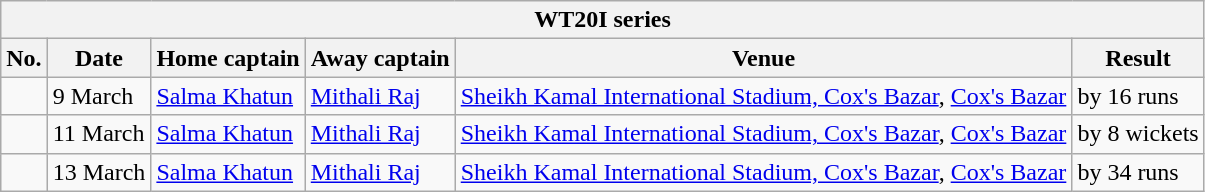<table class="wikitable">
<tr>
<th colspan="9">WT20I series</th>
</tr>
<tr>
<th>No.</th>
<th>Date</th>
<th>Home captain</th>
<th>Away captain</th>
<th>Venue</th>
<th>Result</th>
</tr>
<tr>
<td></td>
<td>9 March</td>
<td><a href='#'>Salma Khatun</a></td>
<td><a href='#'>Mithali Raj</a></td>
<td><a href='#'>Sheikh Kamal International Stadium, Cox's Bazar</a>, <a href='#'>Cox's Bazar</a></td>
<td> by 16 runs</td>
</tr>
<tr>
<td></td>
<td>11 March</td>
<td><a href='#'>Salma Khatun</a></td>
<td><a href='#'>Mithali Raj</a></td>
<td><a href='#'>Sheikh Kamal International Stadium, Cox's Bazar</a>, <a href='#'>Cox's Bazar</a></td>
<td> by 8 wickets</td>
</tr>
<tr>
<td></td>
<td>13 March</td>
<td><a href='#'>Salma Khatun</a></td>
<td><a href='#'>Mithali Raj</a></td>
<td><a href='#'>Sheikh Kamal International Stadium, Cox's Bazar</a>, <a href='#'>Cox's Bazar</a></td>
<td> by 34 runs</td>
</tr>
</table>
